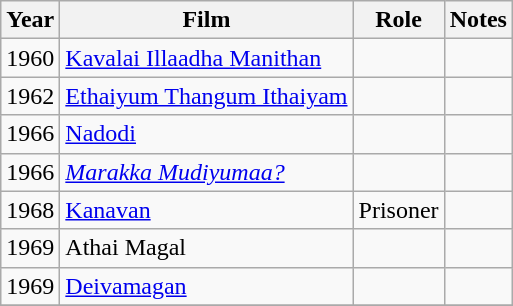<table class="wikitable sortable">
<tr>
<th>Year</th>
<th>Film</th>
<th>Role</th>
<th>Notes</th>
</tr>
<tr>
<td>1960</td>
<td><a href='#'>Kavalai Illaadha Manithan</a></td>
<td></td>
<td></td>
</tr>
<tr>
<td>1962</td>
<td><a href='#'>Ethaiyum Thangum Ithaiyam</a></td>
<td></td>
<td></td>
</tr>
<tr>
<td>1966</td>
<td><a href='#'>Nadodi</a></td>
<td></td>
<td></td>
</tr>
<tr>
<td>1966</td>
<td><em><a href='#'>Marakka Mudiyumaa?</a></em></td>
<td></td>
<td></td>
</tr>
<tr>
<td>1968</td>
<td><a href='#'>Kanavan</a></td>
<td>Prisoner</td>
<td></td>
</tr>
<tr>
<td>1969</td>
<td>Athai Magal</td>
<td></td>
<td></td>
</tr>
<tr>
<td>1969</td>
<td><a href='#'>Deivamagan</a></td>
<td></td>
<td></td>
</tr>
<tr>
</tr>
</table>
